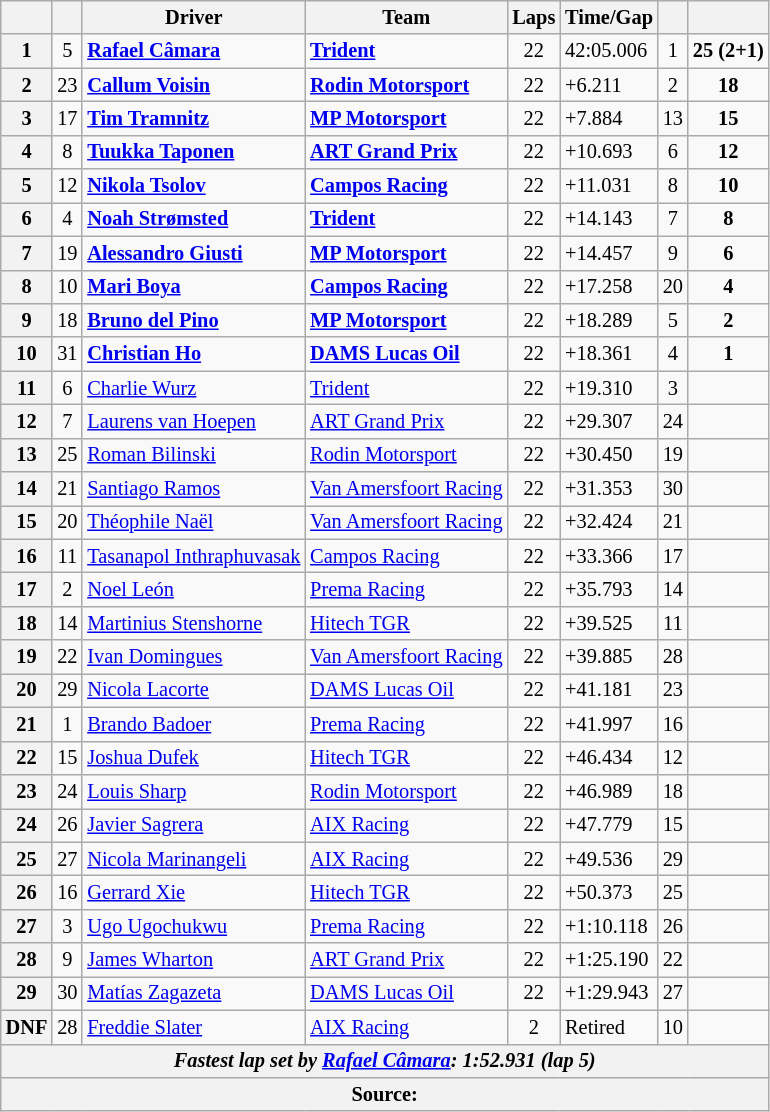<table class="wikitable" style="font-size:85%">
<tr>
<th></th>
<th></th>
<th>Driver</th>
<th>Team</th>
<th>Laps</th>
<th>Time/Gap</th>
<th></th>
<th></th>
</tr>
<tr>
<th>1</th>
<td align="center">5</td>
<td> <strong><a href='#'>Rafael Câmara</a></strong></td>
<td><strong><a href='#'>Trident</a></strong></td>
<td align="center">22</td>
<td>42:05.006</td>
<td align="center">1</td>
<td align="center"><strong>25 (2+1)</strong></td>
</tr>
<tr>
<th>2</th>
<td align="center">23</td>
<td> <strong><a href='#'>Callum Voisin</a></strong></td>
<td><strong><a href='#'>Rodin Motorsport</a></strong></td>
<td align="center">22</td>
<td>+6.211</td>
<td align="center">2</td>
<td align="center"><strong>18</strong></td>
</tr>
<tr>
<th>3</th>
<td align="center">17</td>
<td> <strong><a href='#'>Tim Tramnitz</a></strong></td>
<td><strong><a href='#'>MP Motorsport</a></strong></td>
<td align="center">22</td>
<td>+7.884</td>
<td align="center">13</td>
<td align="center"><strong>15</strong></td>
</tr>
<tr>
<th>4</th>
<td align="center">8</td>
<td> <strong><a href='#'>Tuukka Taponen</a></strong></td>
<td><strong><a href='#'>ART Grand Prix</a></strong></td>
<td align="center">22</td>
<td>+10.693</td>
<td align="center">6</td>
<td align="center"><strong>12</strong></td>
</tr>
<tr>
<th>5</th>
<td align="center">12</td>
<td> <strong><a href='#'>Nikola Tsolov</a></strong></td>
<td><strong><a href='#'>Campos Racing</a></strong></td>
<td align="center">22</td>
<td>+11.031</td>
<td align="center">8</td>
<td align="center"><strong>10</strong></td>
</tr>
<tr>
<th>6</th>
<td align="center">4</td>
<td> <strong><a href='#'>Noah Strømsted</a></strong></td>
<td><strong><a href='#'>Trident</a></strong></td>
<td align="center">22</td>
<td>+14.143</td>
<td align="center">7</td>
<td align="center"><strong>8</strong></td>
</tr>
<tr>
<th>7</th>
<td align="center">19</td>
<td> <strong><a href='#'>Alessandro Giusti</a></strong></td>
<td><strong><a href='#'>MP Motorsport</a></strong></td>
<td align="center">22</td>
<td>+14.457</td>
<td align="center">9</td>
<td align="center"><strong>6</strong></td>
</tr>
<tr>
<th>8</th>
<td align="center">10</td>
<td> <strong><a href='#'>Mari Boya</a></strong></td>
<td><strong><a href='#'>Campos Racing</a></strong></td>
<td align="center">22</td>
<td>+17.258</td>
<td align="center">20</td>
<td align="center"><strong>4</strong></td>
</tr>
<tr>
<th>9</th>
<td align="center">18</td>
<td> <strong><a href='#'>Bruno del Pino</a></strong></td>
<td><strong><a href='#'>MP Motorsport</a></strong></td>
<td align="center">22</td>
<td>+18.289</td>
<td align="center">5</td>
<td align="center"><strong>2</strong></td>
</tr>
<tr>
<th>10</th>
<td align="center">31</td>
<td> <strong><a href='#'>Christian Ho</a></strong></td>
<td><strong><a href='#'>DAMS Lucas Oil</a></strong></td>
<td align="center">22</td>
<td>+18.361</td>
<td align="center">4</td>
<td align="center"><strong>1</strong></td>
</tr>
<tr>
<th>11</th>
<td align="center">6</td>
<td> <a href='#'>Charlie Wurz</a></td>
<td><a href='#'>Trident</a></td>
<td align="center">22</td>
<td>+19.310</td>
<td align="center">3</td>
<td align="center"></td>
</tr>
<tr>
<th>12</th>
<td align="center">7</td>
<td> <a href='#'>Laurens van Hoepen</a></td>
<td><a href='#'>ART Grand Prix</a></td>
<td align="center">22</td>
<td>+29.307</td>
<td align="center">24</td>
<td align="center"></td>
</tr>
<tr>
<th>13</th>
<td align="center">25</td>
<td> <a href='#'>Roman Bilinski</a></td>
<td><a href='#'>Rodin Motorsport</a></td>
<td align="center">22</td>
<td>+30.450</td>
<td align="center">19</td>
<td align="center"></td>
</tr>
<tr>
<th>14</th>
<td align="center">21</td>
<td> <a href='#'>Santiago Ramos</a></td>
<td><a href='#'>Van Amersfoort Racing</a></td>
<td align="center">22</td>
<td>+31.353</td>
<td align="center">30</td>
<td align="center"></td>
</tr>
<tr>
<th>15</th>
<td align="center">20</td>
<td> <a href='#'>Théophile Naël</a></td>
<td><a href='#'>Van Amersfoort Racing</a></td>
<td align="center">22</td>
<td>+32.424</td>
<td align="center">21</td>
<td align="center"></td>
</tr>
<tr>
<th>16</th>
<td align="center">11</td>
<td> <a href='#'>Tasanapol Inthraphuvasak</a></td>
<td><a href='#'>Campos Racing</a></td>
<td align="center">22</td>
<td>+33.366</td>
<td align="center">17</td>
<td align="center"></td>
</tr>
<tr>
<th>17</th>
<td align="center">2</td>
<td> <a href='#'>Noel León</a></td>
<td><a href='#'>Prema Racing</a></td>
<td align="center">22</td>
<td>+35.793</td>
<td align="center">14</td>
<td align="center"></td>
</tr>
<tr>
<th>18</th>
<td align="center">14</td>
<td> <a href='#'>Martinius Stenshorne</a></td>
<td><a href='#'>Hitech TGR</a></td>
<td align="center">22</td>
<td>+39.525</td>
<td align="center">11</td>
<td align="center"></td>
</tr>
<tr>
<th>19</th>
<td align="center">22</td>
<td> <a href='#'>Ivan Domingues</a></td>
<td><a href='#'>Van Amersfoort Racing</a></td>
<td align="center">22</td>
<td>+39.885</td>
<td align="center">28</td>
<td align="center"></td>
</tr>
<tr>
<th>20</th>
<td align="center">29</td>
<td> <a href='#'>Nicola Lacorte</a></td>
<td><a href='#'>DAMS Lucas Oil</a></td>
<td align="center">22</td>
<td>+41.181</td>
<td align="center">23</td>
<td align="center"></td>
</tr>
<tr>
<th>21</th>
<td align="center">1</td>
<td> <a href='#'>Brando Badoer</a></td>
<td><a href='#'>Prema Racing</a></td>
<td align="center">22</td>
<td>+41.997</td>
<td align="center">16</td>
<td align="center"></td>
</tr>
<tr>
<th>22</th>
<td align="center">15</td>
<td> <a href='#'>Joshua Dufek</a></td>
<td><a href='#'>Hitech TGR</a></td>
<td align="center">22</td>
<td>+46.434</td>
<td align="center">12</td>
<td align="center"></td>
</tr>
<tr>
<th>23</th>
<td align="center">24</td>
<td> <a href='#'>Louis Sharp</a></td>
<td><a href='#'>Rodin Motorsport</a></td>
<td align="center">22</td>
<td>+46.989</td>
<td align="center">18</td>
<td align="center"></td>
</tr>
<tr>
<th>24</th>
<td align="center">26</td>
<td> <a href='#'>Javier Sagrera</a></td>
<td><a href='#'>AIX Racing</a></td>
<td align="center">22</td>
<td>+47.779</td>
<td align="center">15</td>
<td align="center"></td>
</tr>
<tr>
<th>25</th>
<td align="center">27</td>
<td> <a href='#'>Nicola Marinangeli</a></td>
<td><a href='#'>AIX Racing</a></td>
<td align="center">22</td>
<td>+49.536</td>
<td align="center">29</td>
<td align="center"></td>
</tr>
<tr>
<th>26</th>
<td align="center">16</td>
<td> <a href='#'>Gerrard Xie</a></td>
<td><a href='#'>Hitech TGR</a></td>
<td align="center">22</td>
<td>+50.373</td>
<td align="center">25</td>
<td align="center"></td>
</tr>
<tr>
<th>27</th>
<td align="center">3</td>
<td> <a href='#'>Ugo Ugochukwu</a></td>
<td><a href='#'>Prema Racing</a></td>
<td align="center">22</td>
<td>+1:10.118</td>
<td align="center">26</td>
<td align="center"></td>
</tr>
<tr>
<th>28</th>
<td align="center">9</td>
<td> <a href='#'>James Wharton</a></td>
<td><a href='#'>ART Grand Prix</a></td>
<td align="center">22</td>
<td>+1:25.190</td>
<td align="center">22</td>
<td align="center"></td>
</tr>
<tr>
<th>29</th>
<td align="center">30</td>
<td> <a href='#'>Matías Zagazeta</a></td>
<td><a href='#'>DAMS Lucas Oil</a></td>
<td align="center">22</td>
<td>+1:29.943</td>
<td align="center">27</td>
<td align="center"></td>
</tr>
<tr>
<th>DNF</th>
<td align="center">28</td>
<td> <a href='#'>Freddie Slater</a></td>
<td><a href='#'>AIX Racing</a></td>
<td align="center">2</td>
<td>Retired</td>
<td align="center">10</td>
<td align="center"></td>
</tr>
<tr>
<th colspan="8"><em>Fastest lap set by  <a href='#'>Rafael Câmara</a>: 1:52.931 (lap 5)</em></th>
</tr>
<tr>
<th colspan="8">Source:</th>
</tr>
</table>
